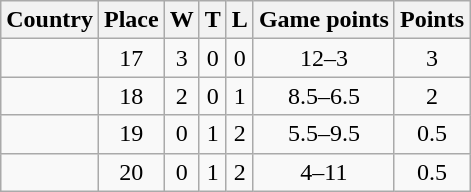<table class="wikitable sortable" style="text-align:center">
<tr>
<th>Country</th>
<th>Place</th>
<th>W</th>
<th>T</th>
<th>L</th>
<th>Game points</th>
<th>Points</th>
</tr>
<tr>
<td align=left></td>
<td>17</td>
<td>3</td>
<td>0</td>
<td>0</td>
<td>12–3</td>
<td>3</td>
</tr>
<tr>
<td align=left></td>
<td>18</td>
<td>2</td>
<td>0</td>
<td>1</td>
<td>8.5–6.5</td>
<td>2</td>
</tr>
<tr>
<td align=left></td>
<td>19</td>
<td>0</td>
<td>1</td>
<td>2</td>
<td>5.5–9.5</td>
<td>0.5</td>
</tr>
<tr>
<td align=left></td>
<td>20</td>
<td>0</td>
<td>1</td>
<td>2</td>
<td>4–11</td>
<td>0.5</td>
</tr>
</table>
